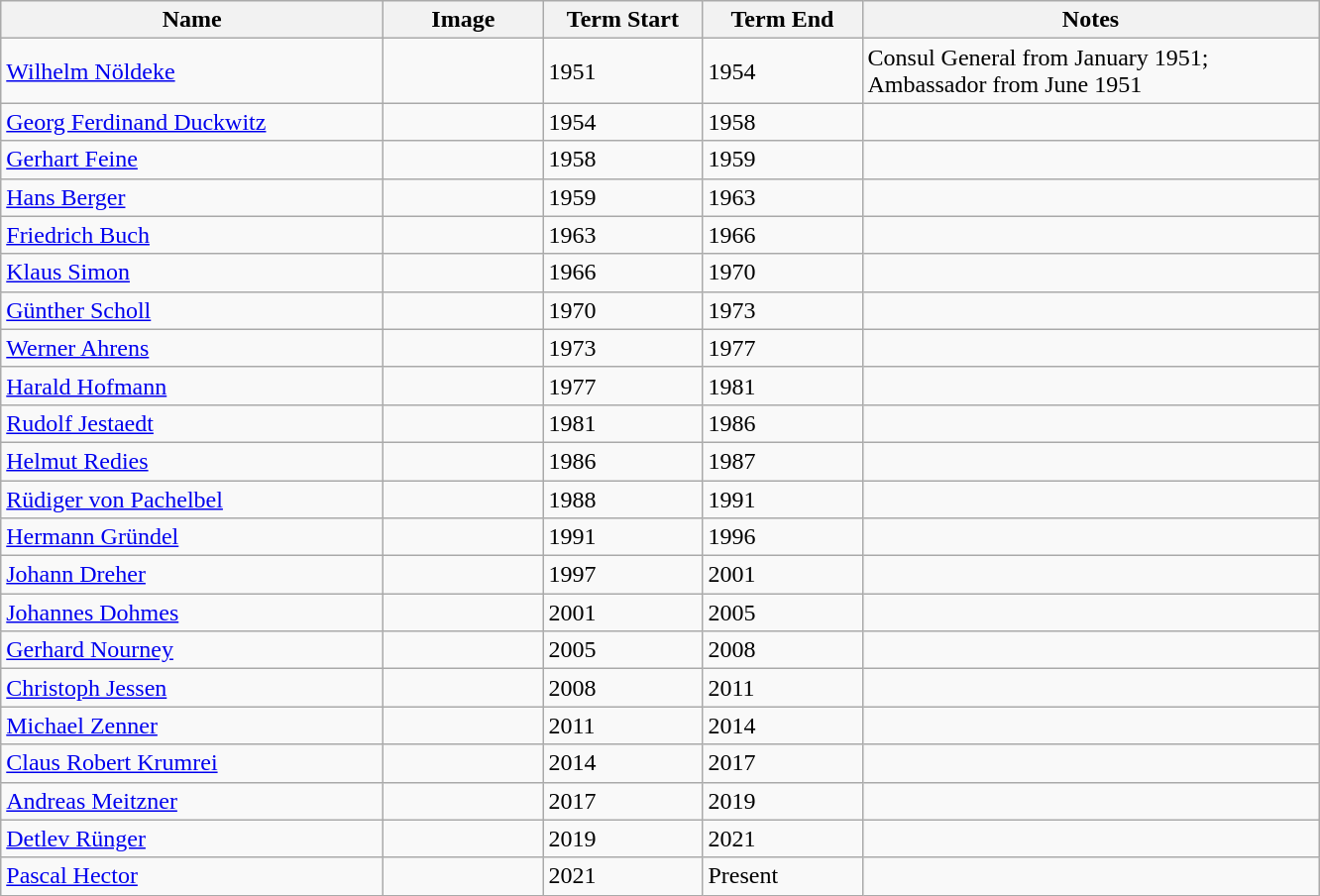<table class="wikitable">
<tr class="hintergrundfarbe5">
<th width="250">Name</th>
<th width="100">Image</th>
<th width="100">Term Start</th>
<th width="100">Term End</th>
<th width="300">Notes</th>
</tr>
<tr>
<td><a href='#'>Wilhelm Nöldeke</a></td>
<td></td>
<td>1951</td>
<td>1954</td>
<td>Consul General from January 1951; Ambassador from June 1951</td>
</tr>
<tr>
<td><a href='#'>Georg Ferdinand Duckwitz</a></td>
<td></td>
<td>1954</td>
<td>1958</td>
<td></td>
</tr>
<tr>
<td><a href='#'>Gerhart Feine</a></td>
<td></td>
<td>1958</td>
<td>1959</td>
<td></td>
</tr>
<tr>
<td><a href='#'>Hans Berger</a></td>
<td></td>
<td>1959</td>
<td>1963</td>
<td></td>
</tr>
<tr>
<td><a href='#'>Friedrich Buch</a></td>
<td></td>
<td>1963</td>
<td>1966</td>
<td></td>
</tr>
<tr>
<td><a href='#'>Klaus Simon</a></td>
<td></td>
<td>1966</td>
<td>1970</td>
<td></td>
</tr>
<tr>
<td><a href='#'>Günther Scholl</a></td>
<td></td>
<td>1970</td>
<td>1973</td>
<td></td>
</tr>
<tr>
<td><a href='#'>Werner Ahrens</a></td>
<td></td>
<td>1973</td>
<td>1977</td>
<td></td>
</tr>
<tr>
<td><a href='#'>Harald Hofmann</a></td>
<td></td>
<td>1977</td>
<td>1981</td>
<td></td>
</tr>
<tr>
<td><a href='#'>Rudolf Jestaedt</a></td>
<td></td>
<td>1981</td>
<td>1986</td>
<td></td>
</tr>
<tr>
<td><a href='#'>Helmut Redies</a></td>
<td></td>
<td>1986</td>
<td>1987</td>
<td></td>
</tr>
<tr>
<td><a href='#'>Rüdiger von Pachelbel</a></td>
<td></td>
<td>1988</td>
<td>1991</td>
<td></td>
</tr>
<tr>
<td><a href='#'>Hermann Gründel</a></td>
<td></td>
<td>1991</td>
<td>1996</td>
<td></td>
</tr>
<tr>
<td><a href='#'>Johann Dreher</a></td>
<td></td>
<td>1997</td>
<td>2001</td>
<td></td>
</tr>
<tr>
<td><a href='#'>Johannes Dohmes</a></td>
<td></td>
<td>2001</td>
<td>2005</td>
<td></td>
</tr>
<tr>
<td><a href='#'>Gerhard Nourney</a></td>
<td></td>
<td>2005</td>
<td>2008</td>
<td></td>
</tr>
<tr>
<td><a href='#'>Christoph Jessen</a></td>
<td></td>
<td>2008</td>
<td>2011</td>
<td></td>
</tr>
<tr>
<td><a href='#'>Michael Zenner</a></td>
<td></td>
<td>2011</td>
<td>2014</td>
<td></td>
</tr>
<tr>
<td><a href='#'>Claus Robert Krumrei</a></td>
<td></td>
<td>2014</td>
<td>2017</td>
<td></td>
</tr>
<tr>
<td><a href='#'>Andreas Meitzner</a></td>
<td></td>
<td>2017</td>
<td>2019</td>
<td></td>
</tr>
<tr>
<td><a href='#'>Detlev Rünger</a></td>
<td></td>
<td>2019</td>
<td>2021</td>
<td></td>
</tr>
<tr>
<td><a href='#'>Pascal Hector</a></td>
<td></td>
<td>2021</td>
<td>Present</td>
<td></td>
</tr>
</table>
